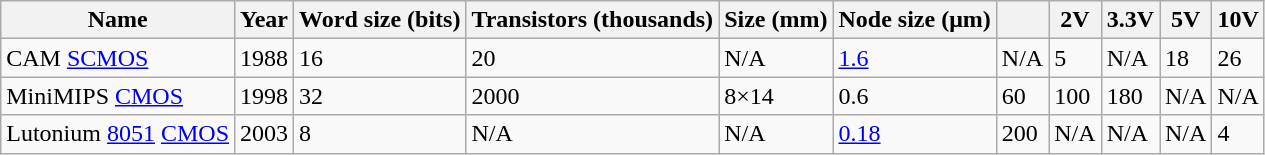<table class="wikitable center">
<tr>
<th>Name</th>
<th>Year</th>
<th>Word size (bits)</th>
<th>Transistors (thousands)</th>
<th>Size (mm)</th>
<th>Node size (μm)</th>
<th></th>
<th>2V</th>
<th>3.3V</th>
<th>5V</th>
<th>10V</th>
</tr>
<tr>
<td>CAM <a href='#'>SCMOS</a></td>
<td>1988</td>
<td>16</td>
<td>20</td>
<td>N/A</td>
<td><a href='#'>1.6</a></td>
<td>N/A</td>
<td>5</td>
<td>N/A</td>
<td>18</td>
<td>26</td>
</tr>
<tr>
<td>MiniMIPS <a href='#'>CMOS</a></td>
<td>1998</td>
<td>32</td>
<td>2000</td>
<td>8×14</td>
<td>0.6</td>
<td>60</td>
<td>100</td>
<td>180</td>
<td>N/A</td>
<td>N/A</td>
</tr>
<tr>
<td>Lutonium <a href='#'>8051</a> <a href='#'>CMOS</a></td>
<td>2003</td>
<td>8</td>
<td>N/A</td>
<td>N/A</td>
<td><a href='#'>0.18</a></td>
<td>200</td>
<td>N/A</td>
<td>N/A</td>
<td>N/A</td>
<td>4</td>
</tr>
</table>
